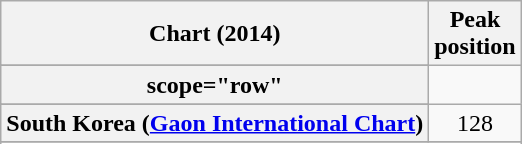<table class="wikitable sortable plainrowheaders" style="text-align:center">
<tr>
<th scope="col">Chart (2014)</th>
<th scope="col">Peak<br>position</th>
</tr>
<tr>
</tr>
<tr>
</tr>
<tr>
</tr>
<tr>
</tr>
<tr>
</tr>
<tr>
<th>scope="row" </th>
</tr>
<tr>
</tr>
<tr>
<th scope="row">South Korea (<a href='#'>Gaon International Chart</a>)</th>
<td align="center">128</td>
</tr>
<tr>
</tr>
<tr>
</tr>
<tr>
</tr>
<tr>
</tr>
<tr>
</tr>
<tr>
</tr>
<tr>
</tr>
</table>
